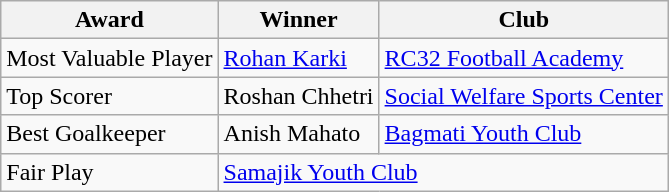<table class="wikitable">
<tr>
<th>Award</th>
<th>Winner</th>
<th>Club</th>
</tr>
<tr>
<td>Most Valuable Player</td>
<td> <a href='#'>Rohan Karki</a></td>
<td><a href='#'>RC32 Football Academy</a></td>
</tr>
<tr>
<td>Top Scorer</td>
<td> Roshan Chhetri</td>
<td><a href='#'>Social Welfare Sports Center</a></td>
</tr>
<tr>
<td>Best Goalkeeper</td>
<td> Anish Mahato</td>
<td><a href='#'>Bagmati Youth Club</a></td>
</tr>
<tr>
<td>Fair Play</td>
<td colspan="2"><a href='#'>Samajik Youth Club</a></td>
</tr>
</table>
